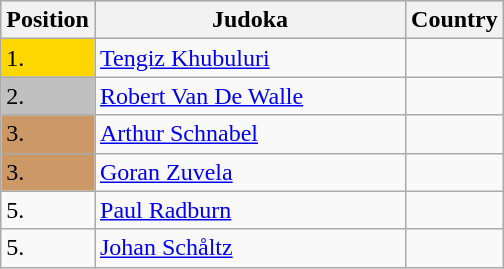<table class=wikitable>
<tr style="background:#ccc;">
<th width=10>Position</th>
<th width=200>Judoka</th>
<th width=10>Country</th>
</tr>
<tr>
<td bgcolor=gold>1.</td>
<td><a href='#'>Tengiz Khubuluri</a></td>
<td></td>
</tr>
<tr>
<td style="background:silver;">2.</td>
<td><a href='#'>Robert Van De Walle</a></td>
<td></td>
</tr>
<tr>
<td style="background:#c96;">3.</td>
<td><a href='#'>Arthur Schnabel</a></td>
<td></td>
</tr>
<tr>
<td style="background:#c96;">3.</td>
<td><a href='#'>Goran Zuvela</a></td>
<td></td>
</tr>
<tr>
<td>5.</td>
<td><a href='#'>Paul Radburn</a></td>
<td></td>
</tr>
<tr>
<td>5.</td>
<td><a href='#'>Johan Schåltz</a></td>
<td></td>
</tr>
</table>
